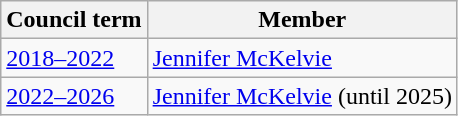<table class="wikitable">
<tr>
<th>Council term</th>
<th>Member</th>
</tr>
<tr>
<td><a href='#'>2018–2022</a></td>
<td><a href='#'>Jennifer McKelvie</a></td>
</tr>
<tr>
<td><a href='#'>2022–2026</a></td>
<td colspan="2"><a href='#'>Jennifer McKelvie</a> (until 2025)</td>
</tr>
</table>
